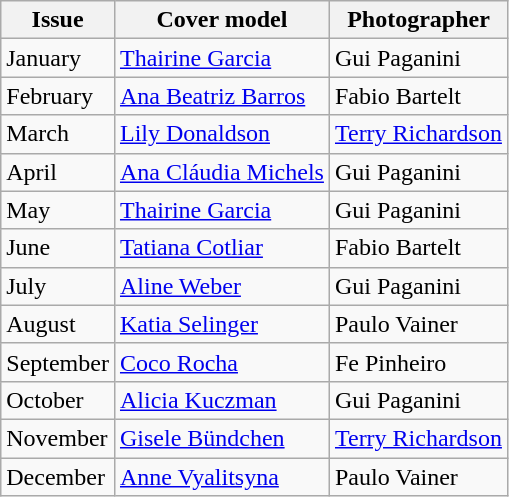<table class="sortable wikitable">
<tr>
<th>Issue</th>
<th>Cover model</th>
<th>Photographer</th>
</tr>
<tr>
<td>January</td>
<td><a href='#'>Thairine Garcia</a></td>
<td>Gui Paganini</td>
</tr>
<tr>
<td>February</td>
<td><a href='#'>Ana Beatriz Barros</a></td>
<td>Fabio Bartelt</td>
</tr>
<tr>
<td>March</td>
<td><a href='#'>Lily Donaldson</a></td>
<td><a href='#'>Terry Richardson</a></td>
</tr>
<tr>
<td>April</td>
<td><a href='#'>Ana Cláudia Michels</a></td>
<td>Gui Paganini</td>
</tr>
<tr>
<td>May</td>
<td><a href='#'>Thairine Garcia</a></td>
<td>Gui Paganini</td>
</tr>
<tr>
<td>June</td>
<td><a href='#'>Tatiana Cotliar</a></td>
<td>Fabio Bartelt</td>
</tr>
<tr>
<td>July</td>
<td><a href='#'>Aline Weber</a></td>
<td>Gui Paganini</td>
</tr>
<tr>
<td>August</td>
<td><a href='#'>Katia Selinger</a></td>
<td>Paulo Vainer</td>
</tr>
<tr>
<td>September</td>
<td><a href='#'>Coco Rocha</a></td>
<td>Fe Pinheiro</td>
</tr>
<tr>
<td>October</td>
<td><a href='#'>Alicia Kuczman</a></td>
<td>Gui Paganini</td>
</tr>
<tr>
<td>November</td>
<td><a href='#'>Gisele Bündchen</a></td>
<td><a href='#'>Terry Richardson</a></td>
</tr>
<tr>
<td>December</td>
<td><a href='#'>Anne Vyalitsyna</a></td>
<td>Paulo Vainer</td>
</tr>
</table>
